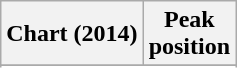<table class="wikitable">
<tr>
<th>Chart (2014)</th>
<th>Peak<br>position</th>
</tr>
<tr>
</tr>
<tr>
</tr>
<tr>
</tr>
<tr>
</tr>
</table>
